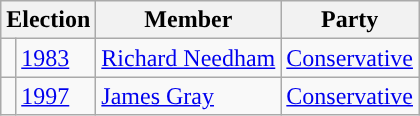<table class="wikitable">
<tr>
<th colspan="2">Election</th>
<th>Member</th>
<th>Party</th>
</tr>
<tr>
<td style="color:inherit;background-color: "></td>
<td><a href='#'>1983</a></td>
<td><a href='#'>Richard Needham</a></td>
<td><a href='#'>Conservative</a></td>
</tr>
<tr>
<td style="color:inherit;background-color: "></td>
<td><a href='#'>1997</a></td>
<td><a href='#'>James Gray</a></td>
<td><a href='#'>Conservative</a></td>
</tr>
</table>
